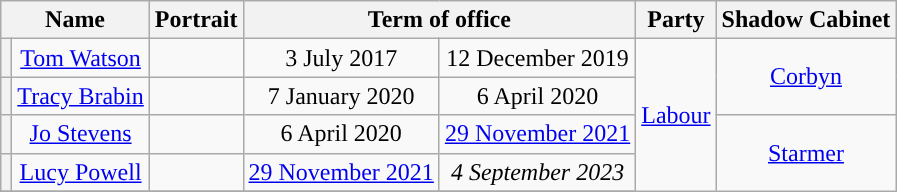<table class="wikitable" style="text-align:center">
<tr>
<th colspan=2>Name</th>
<th>Portrait</th>
<th colspan="2">Term of office</th>
<th>Party</th>
<th>Shadow Cabinet</th>
</tr>
<tr>
<th style="background-color: "></th>
<td><a href='#'>Tom Watson</a></td>
<td></td>
<td>3 July 2017</td>
<td>12 December 2019</td>
<td rowspan="5"><a href='#'>Labour</a></td>
<td rowspan="2"><a href='#'>Corbyn</a></td>
</tr>
<tr>
<th style="background-color: "></th>
<td><a href='#'>Tracy Brabin</a></td>
<td></td>
<td>7 January 2020</td>
<td>6 April 2020</td>
</tr>
<tr>
<th style="background-color: "></th>
<td><a href='#'>Jo Stevens</a></td>
<td></td>
<td>6 April 2020</td>
<td><a href='#'>29 November 2021</a></td>
<td rowspan="3"><a href='#'>Starmer</a></td>
</tr>
<tr>
<th style="background-color: "></th>
<td><a href='#'>Lucy Powell</a></td>
<td></td>
<td><a href='#'>29 November 2021</a></td>
<td><em>4 September 2023</em></td>
</tr>
<tr>
</tr>
</table>
